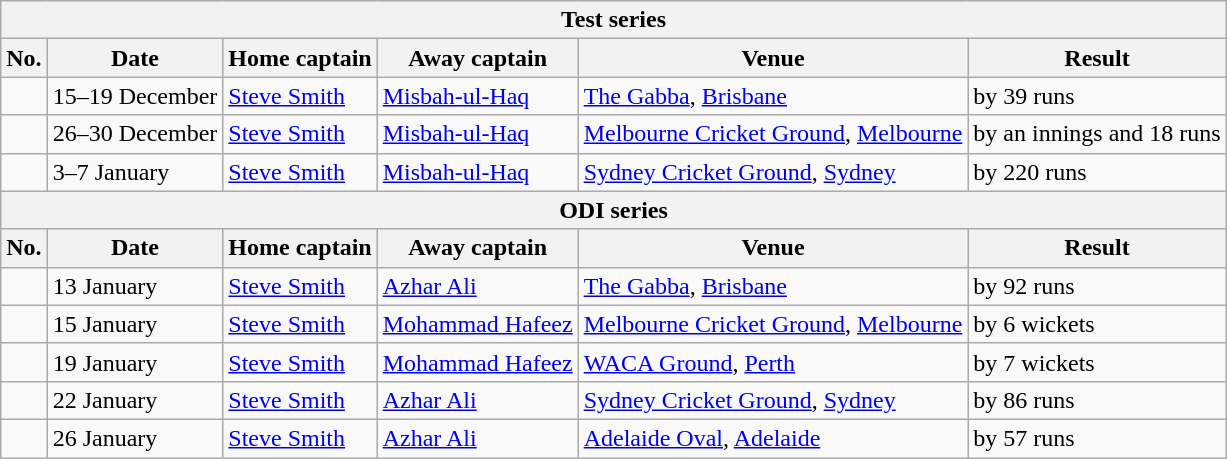<table class="wikitable">
<tr>
<th colspan="6">Test series</th>
</tr>
<tr>
<th>No.</th>
<th>Date</th>
<th>Home captain</th>
<th>Away captain</th>
<th>Venue</th>
<th>Result</th>
</tr>
<tr>
<td></td>
<td>15–19 December</td>
<td><a href='#'>Steve Smith</a></td>
<td><a href='#'>Misbah-ul-Haq</a></td>
<td><a href='#'>The Gabba</a>, <a href='#'>Brisbane</a></td>
<td> by 39 runs</td>
</tr>
<tr>
<td></td>
<td>26–30 December</td>
<td><a href='#'>Steve Smith</a></td>
<td><a href='#'>Misbah-ul-Haq</a></td>
<td><a href='#'>Melbourne Cricket Ground</a>, <a href='#'>Melbourne</a></td>
<td> by an innings and 18 runs</td>
</tr>
<tr>
<td></td>
<td>3–7 January</td>
<td><a href='#'>Steve Smith</a></td>
<td><a href='#'>Misbah-ul-Haq</a></td>
<td><a href='#'>Sydney Cricket Ground</a>, <a href='#'>Sydney</a></td>
<td> by 220 runs</td>
</tr>
<tr>
<th colspan="6">ODI series</th>
</tr>
<tr>
<th>No.</th>
<th>Date</th>
<th>Home captain</th>
<th>Away captain</th>
<th>Venue</th>
<th>Result</th>
</tr>
<tr>
<td></td>
<td>13 January</td>
<td><a href='#'>Steve Smith</a></td>
<td><a href='#'>Azhar Ali</a></td>
<td><a href='#'>The Gabba</a>, <a href='#'>Brisbane</a></td>
<td> by 92 runs</td>
</tr>
<tr>
<td></td>
<td>15 January</td>
<td><a href='#'>Steve Smith</a></td>
<td><a href='#'>Mohammad Hafeez</a></td>
<td><a href='#'>Melbourne Cricket Ground</a>, <a href='#'>Melbourne</a></td>
<td> by 6 wickets</td>
</tr>
<tr>
<td></td>
<td>19 January</td>
<td><a href='#'>Steve Smith</a></td>
<td><a href='#'>Mohammad Hafeez</a></td>
<td><a href='#'>WACA Ground</a>, <a href='#'>Perth</a></td>
<td> by 7 wickets</td>
</tr>
<tr>
<td></td>
<td>22 January</td>
<td><a href='#'>Steve Smith</a></td>
<td><a href='#'>Azhar Ali</a></td>
<td><a href='#'>Sydney Cricket Ground</a>, <a href='#'>Sydney</a></td>
<td> by 86 runs</td>
</tr>
<tr>
<td></td>
<td>26 January</td>
<td><a href='#'>Steve Smith</a></td>
<td><a href='#'>Azhar Ali</a></td>
<td><a href='#'>Adelaide Oval</a>, <a href='#'>Adelaide</a></td>
<td> by 57 runs</td>
</tr>
</table>
